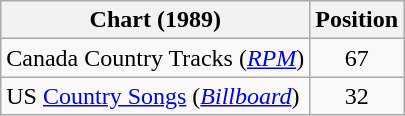<table class="wikitable sortable">
<tr>
<th scope="col">Chart (1989)</th>
<th scope="col">Position</th>
</tr>
<tr>
<td>Canada Country Tracks (<em><a href='#'>RPM</a></em>)</td>
<td align="center">67</td>
</tr>
<tr>
<td>US <a href='#'>Country Songs</a> (<em><a href='#'>Billboard</a></em>)</td>
<td align="center">32</td>
</tr>
</table>
